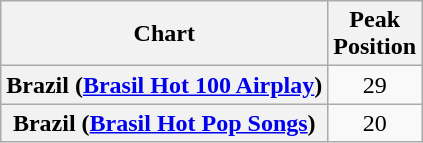<table class="wikitable sortable plainrowheaders" style="text-align:center">
<tr>
<th>Chart</th>
<th>Peak<br>Position</th>
</tr>
<tr>
<th scope="row">Brazil (<a href='#'>Brasil Hot 100 Airplay</a>)</th>
<td>29</td>
</tr>
<tr>
<th scope="row">Brazil (<a href='#'>Brasil Hot Pop Songs</a>)</th>
<td>20</td>
</tr>
</table>
